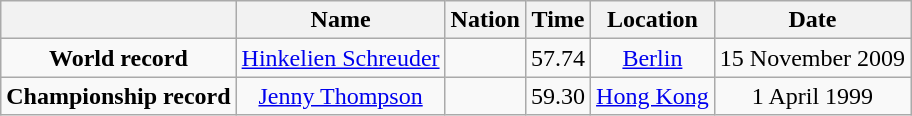<table class=wikitable style=text-align:center>
<tr>
<th></th>
<th>Name</th>
<th>Nation</th>
<th>Time</th>
<th>Location</th>
<th>Date</th>
</tr>
<tr>
<td><strong>World record</strong></td>
<td><a href='#'>Hinkelien Schreuder</a></td>
<td></td>
<td align=left>57.74</td>
<td><a href='#'>Berlin</a></td>
<td>15 November 2009</td>
</tr>
<tr>
<td><strong>Championship record</strong></td>
<td><a href='#'>Jenny Thompson</a></td>
<td></td>
<td align=left>59.30</td>
<td><a href='#'>Hong Kong</a></td>
<td>1 April 1999</td>
</tr>
</table>
